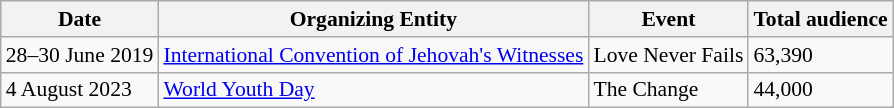<table class="wikitable" style="font-size:90%">
<tr>
<th>Date</th>
<th>Organizing Entity</th>
<th>Event</th>
<th>Total audience</th>
</tr>
<tr>
<td>28–30 June 2019</td>
<td><a href='#'>International Convention of Jehovah's Witnesses</a></td>
<td>Love Never Fails</td>
<td>63,390</td>
</tr>
<tr>
<td>4 August 2023</td>
<td><a href='#'>World Youth Day</a></td>
<td>The Change</td>
<td>44,000</td>
</tr>
</table>
